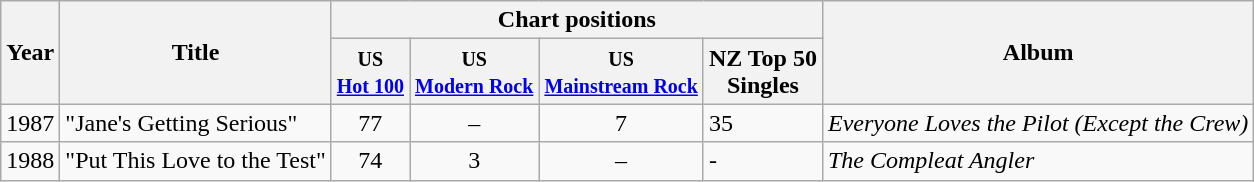<table class="wikitable">
<tr>
<th rowspan="2">Year</th>
<th rowspan="2">Title</th>
<th colspan="4">Chart positions</th>
<th rowspan="2">Album</th>
</tr>
<tr>
<th><small>US<br><a href='#'>Hot 100</a></small></th>
<th><small>US<br><a href='#'>Modern Rock</a></small></th>
<th><small>US<br><a href='#'>Mainstream Rock</a></small></th>
<th>NZ Top 50<br>Singles</th>
</tr>
<tr>
<td>1987</td>
<td>"Jane's Getting Serious"</td>
<td align="center">77</td>
<td align="center">–</td>
<td align="center">7</td>
<td>35</td>
<td><em>Everyone Loves the Pilot (Except the Crew)</em></td>
</tr>
<tr>
<td>1988</td>
<td>"Put This Love to the Test"</td>
<td align="center">74</td>
<td align="center">3</td>
<td align="center">–</td>
<td>-</td>
<td><em>The Compleat Angler</em></td>
</tr>
</table>
